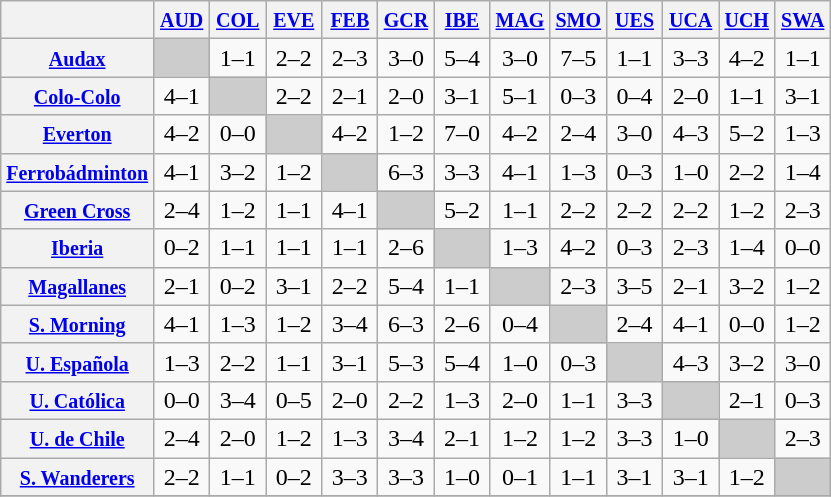<table class="wikitable" style="text-align:center">
<tr>
<th width="90"> </th>
<th width="30"><small><a href='#'>AUD</a></small></th>
<th width="30"><small><a href='#'>COL</a></small></th>
<th width="30"><small><a href='#'>EVE</a></small></th>
<th width="30"><small><a href='#'>FEB</a></small></th>
<th width="30"><small><a href='#'>GCR</a></small></th>
<th width="30"><small><a href='#'>IBE</a></small></th>
<th width="30"><small><a href='#'>MAG</a></small></th>
<th width="30"><small><a href='#'>SMO</a></small></th>
<th width="30"><small><a href='#'>UES</a></small></th>
<th width="30"><small><a href='#'>UCA</a></small></th>
<th width="30"><small><a href='#'>UCH</a></small></th>
<th width="30"><small><a href='#'>SWA</a></small></th>
</tr>
<tr>
<th><small><a href='#'>Audax</a></small></th>
<td bgcolor="#CCCCCC"></td>
<td>1–1</td>
<td>2–2</td>
<td>2–3</td>
<td>3–0</td>
<td>5–4</td>
<td>3–0</td>
<td>7–5</td>
<td>1–1</td>
<td>3–3</td>
<td>4–2</td>
<td>1–1</td>
</tr>
<tr>
<th><small><a href='#'>Colo-Colo</a></small></th>
<td>4–1</td>
<td bgcolor="#CCCCCC"></td>
<td>2–2</td>
<td>2–1</td>
<td>2–0</td>
<td>3–1</td>
<td>5–1</td>
<td>0–3</td>
<td>0–4</td>
<td>2–0</td>
<td>1–1</td>
<td>3–1</td>
</tr>
<tr>
<th><small><a href='#'>Everton</a></small></th>
<td>4–2</td>
<td>0–0</td>
<td bgcolor="#CCCCCC"></td>
<td>4–2</td>
<td>1–2</td>
<td>7–0</td>
<td>4–2</td>
<td>2–4</td>
<td>3–0</td>
<td>4–3</td>
<td>5–2</td>
<td>1–3</td>
</tr>
<tr>
<th><small><a href='#'>Ferrobádminton</a></small></th>
<td>4–1</td>
<td>3–2</td>
<td>1–2</td>
<td bgcolor="#CCCCCC"></td>
<td>6–3</td>
<td>3–3</td>
<td>4–1</td>
<td>1–3</td>
<td>0–3</td>
<td>1–0</td>
<td>2–2</td>
<td>1–4</td>
</tr>
<tr>
<th><small><a href='#'>Green Cross</a></small></th>
<td>2–4</td>
<td>1–2</td>
<td>1–1</td>
<td>4–1</td>
<td bgcolor="#CCCCCC"></td>
<td>5–2</td>
<td>1–1</td>
<td>2–2</td>
<td>2–2</td>
<td>2–2</td>
<td>1–2</td>
<td>2–3</td>
</tr>
<tr>
<th><small><a href='#'>Iberia</a></small></th>
<td>0–2</td>
<td>1–1</td>
<td>1–1</td>
<td>1–1</td>
<td>2–6</td>
<td bgcolor="#CCCCCC"></td>
<td>1–3</td>
<td>4–2</td>
<td>0–3</td>
<td>2–3</td>
<td>1–4</td>
<td>0–0</td>
</tr>
<tr>
<th><small><a href='#'>Magallanes</a></small></th>
<td>2–1</td>
<td>0–2</td>
<td>3–1</td>
<td>2–2</td>
<td>5–4</td>
<td>1–1</td>
<td bgcolor="#CCCCCC"></td>
<td>2–3</td>
<td>3–5</td>
<td>2–1</td>
<td>3–2</td>
<td>1–2</td>
</tr>
<tr>
<th><small><a href='#'>S. Morning</a></small></th>
<td>4–1</td>
<td>1–3</td>
<td>1–2</td>
<td>3–4</td>
<td>6–3</td>
<td>2–6</td>
<td>0–4</td>
<td bgcolor="#CCCCCC"></td>
<td>2–4</td>
<td>4–1</td>
<td>0–0</td>
<td>1–2</td>
</tr>
<tr>
<th><small><a href='#'>U. Española</a></small></th>
<td>1–3</td>
<td>2–2</td>
<td>1–1</td>
<td>3–1</td>
<td>5–3</td>
<td>5–4</td>
<td>1–0</td>
<td>0–3</td>
<td bgcolor="#CCCCCC"></td>
<td>4–3</td>
<td>3–2</td>
<td>3–0</td>
</tr>
<tr>
<th><small><a href='#'>U. Católica</a></small></th>
<td>0–0</td>
<td>3–4</td>
<td>0–5</td>
<td>2–0</td>
<td>2–2</td>
<td>1–3</td>
<td>2–0</td>
<td>1–1</td>
<td>3–3</td>
<td bgcolor="#CCCCCC"></td>
<td>2–1</td>
<td>0–3</td>
</tr>
<tr>
<th><small><a href='#'>U. de Chile</a></small></th>
<td>2–4</td>
<td>2–0</td>
<td>1–2</td>
<td>1–3</td>
<td>3–4</td>
<td>2–1</td>
<td>1–2</td>
<td>1–2</td>
<td>3–3</td>
<td>1–0</td>
<td bgcolor="#CCCCCC"></td>
<td>2–3</td>
</tr>
<tr>
<th><small><a href='#'>S. Wanderers</a></small></th>
<td>2–2</td>
<td>1–1</td>
<td>0–2</td>
<td>3–3</td>
<td>3–3</td>
<td>1–0</td>
<td>0–1</td>
<td>1–1</td>
<td>3–1</td>
<td>3–1</td>
<td>1–2</td>
<td bgcolor="#CCCCCC"></td>
</tr>
<tr>
</tr>
</table>
